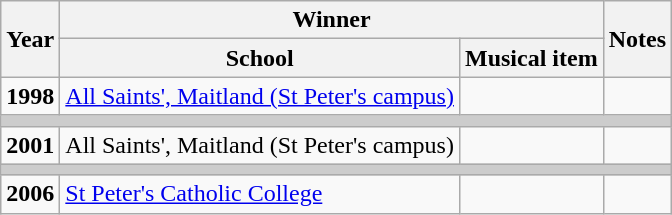<table class="wikitable sortable">
<tr>
<th rowspan=2>Year</th>
<th colspan=2>Winner</th>
<th rowspan=2>Notes</th>
</tr>
<tr>
<th>School</th>
<th>Musical item</th>
</tr>
<tr>
<td><strong>1998</strong></td>
<td><a href='#'>All Saints', Maitland (St Peter's campus)</a></td>
<td></td>
<td></td>
</tr>
<tr>
<th colspan=8 style="background: #cccccc;"></th>
</tr>
<tr>
<td><strong>2001</strong></td>
<td>All Saints', Maitland (St Peter's campus)</td>
<td></td>
<td></td>
</tr>
<tr>
<th colspan=8 style="background: #cccccc;"></th>
</tr>
<tr>
<td><strong>2006</strong></td>
<td><a href='#'>St Peter's Catholic College</a></td>
<td></td>
<td></td>
</tr>
</table>
